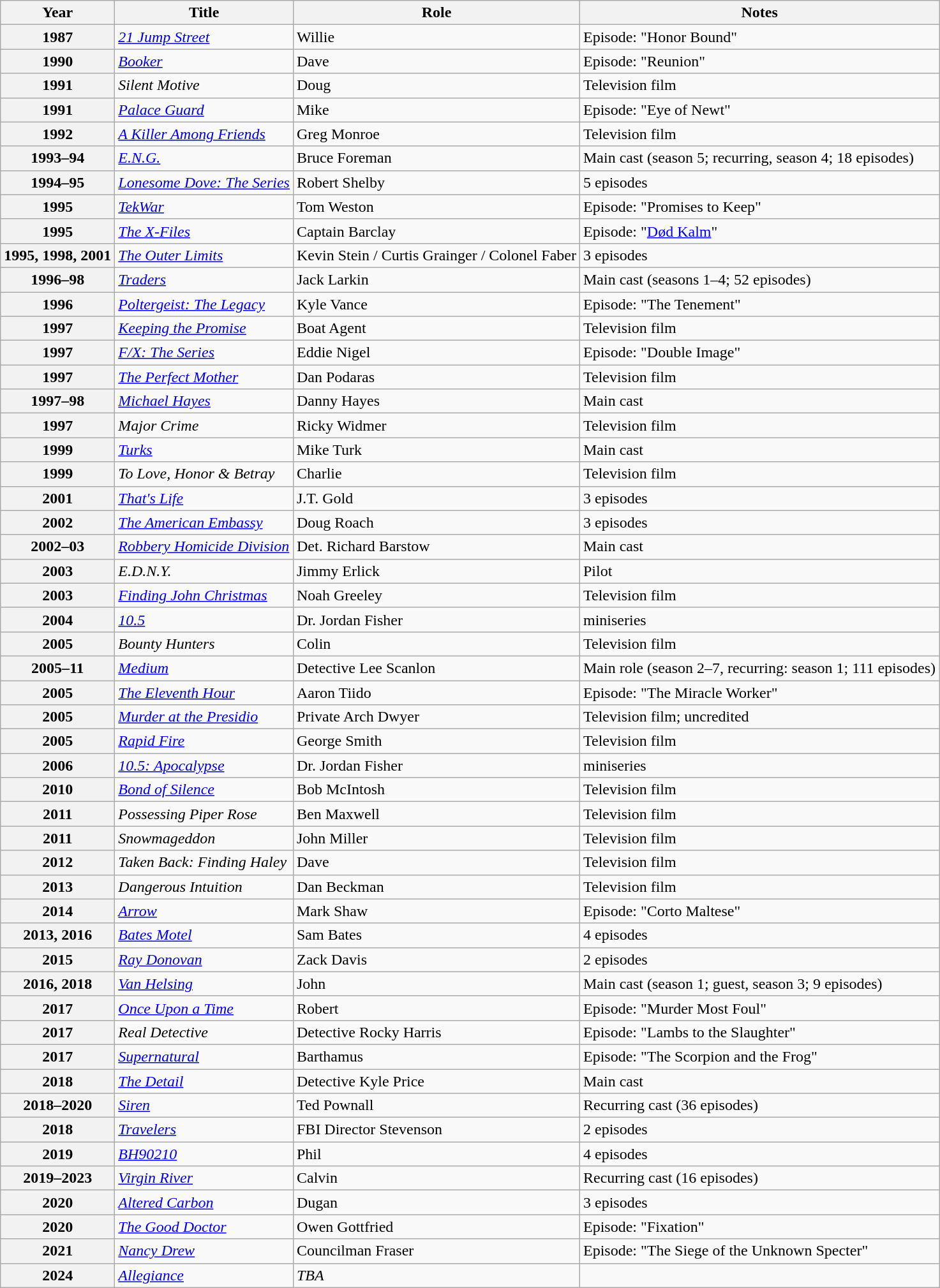<table class="wikitable plainrowheaders sortable">
<tr>
<th scope="col">Year</th>
<th scope="col">Title</th>
<th colspan="1" scope="col">Role</th>
<th scope="col" class="unsortable">Notes</th>
</tr>
<tr>
<th scope=row>1987</th>
<td><em><a href='#'>21 Jump Street</a></em></td>
<td>Willie</td>
<td>Episode: "Honor Bound"</td>
</tr>
<tr>
<th scope=row>1990</th>
<td><em><a href='#'>Booker</a></em></td>
<td>Dave</td>
<td>Episode: "Reunion"</td>
</tr>
<tr>
<th scope=row>1991</th>
<td><em>Silent Motive</em></td>
<td>Doug</td>
<td>Television film</td>
</tr>
<tr>
<th scope=row>1991</th>
<td><em><a href='#'>Palace Guard</a></em></td>
<td>Mike</td>
<td>Episode: "Eye of Newt"</td>
</tr>
<tr>
<th scope=row>1992</th>
<td data-sort-value="Killer Among Friends, A"><em><a href='#'>A Killer Among Friends</a></em></td>
<td>Greg Monroe</td>
<td>Television film</td>
</tr>
<tr>
<th scope=row>1993–94</th>
<td><em><a href='#'>E.N.G.</a></em></td>
<td>Bruce Foreman</td>
<td>Main cast (season 5; recurring, season 4; 18 episodes)</td>
</tr>
<tr>
<th scope=row>1994–95</th>
<td><em><a href='#'>Lonesome Dove: The Series</a></em></td>
<td>Robert Shelby</td>
<td>5 episodes</td>
</tr>
<tr>
<th scope=row>1995</th>
<td><em><a href='#'>TekWar</a></em></td>
<td>Tom Weston</td>
<td>Episode: "Promises to Keep"</td>
</tr>
<tr>
<th scope=row>1995</th>
<td data-sort-value="X-Files, The"><em><a href='#'>The X-Files</a></em></td>
<td>Captain Barclay</td>
<td>Episode: "<a href='#'>Død Kalm</a>"</td>
</tr>
<tr>
<th scope=row>1995, 1998, 2001</th>
<td data-sort-value="Outer Limits, The"><em><a href='#'>The Outer Limits</a></em></td>
<td>Kevin Stein / Curtis Grainger / Colonel Faber</td>
<td>3 episodes</td>
</tr>
<tr>
<th scope=row>1996–98</th>
<td><em><a href='#'>Traders</a></em></td>
<td>Jack Larkin</td>
<td>Main cast (seasons 1–4; 52 episodes)</td>
</tr>
<tr>
<th scope=row>1996</th>
<td><em><a href='#'>Poltergeist: The Legacy</a></em></td>
<td>Kyle Vance</td>
<td>Episode: "The Tenement"</td>
</tr>
<tr>
<th scope=row>1997</th>
<td><em><a href='#'>Keeping the Promise</a></em></td>
<td>Boat Agent</td>
<td>Television film</td>
</tr>
<tr>
<th scope=row>1997</th>
<td><em><a href='#'>F/X: The Series</a></em></td>
<td>Eddie Nigel</td>
<td>Episode: "Double Image"</td>
</tr>
<tr>
<th scope=row>1997</th>
<td data-sort-value="Perfect Mother, The"><em><a href='#'>The Perfect Mother</a></em></td>
<td>Dan Podaras</td>
<td>Television film</td>
</tr>
<tr>
<th scope=row>1997–98</th>
<td><em><a href='#'>Michael Hayes</a></em></td>
<td>Danny Hayes</td>
<td>Main cast</td>
</tr>
<tr>
<th scope=row>1997</th>
<td><em>Major Crime</em></td>
<td>Ricky Widmer</td>
<td>Television film</td>
</tr>
<tr>
<th scope=row>1999</th>
<td><em><a href='#'>Turks</a></em></td>
<td>Mike Turk</td>
<td>Main cast</td>
</tr>
<tr>
<th scope=row>1999</th>
<td><em>To Love, Honor & Betray</em></td>
<td>Charlie</td>
<td>Television film</td>
</tr>
<tr>
<th scope=row>2001</th>
<td><em><a href='#'>That's Life</a></em></td>
<td>J.T. Gold</td>
<td>3 episodes</td>
</tr>
<tr>
<th scope=row>2002</th>
<td data-sort-value="American Embassy, The"><em><a href='#'>The American Embassy</a></em></td>
<td>Doug Roach</td>
<td>3 episodes</td>
</tr>
<tr>
<th scope=row>2002–03</th>
<td><em><a href='#'>Robbery Homicide Division</a></em></td>
<td>Det. Richard Barstow</td>
<td>Main cast</td>
</tr>
<tr>
<th scope=row>2003</th>
<td><em>E.D.N.Y.</em></td>
<td>Jimmy Erlick</td>
<td>Pilot</td>
</tr>
<tr>
<th scope=row>2003</th>
<td><em><a href='#'>Finding John Christmas</a></em></td>
<td>Noah Greeley</td>
<td>Television film</td>
</tr>
<tr>
<th scope=row>2004</th>
<td><em><a href='#'>10.5</a></em></td>
<td>Dr. Jordan Fisher</td>
<td>miniseries</td>
</tr>
<tr>
<th scope=row>2005</th>
<td><em>Bounty Hunters</em></td>
<td>Colin</td>
<td>Television film</td>
</tr>
<tr>
<th scope=row>2005–11</th>
<td><em><a href='#'>Medium</a></em></td>
<td>Detective Lee Scanlon</td>
<td>Main role (season 2–7, recurring: season 1; 111 episodes)</td>
</tr>
<tr>
<th scope=row>2005</th>
<td data-sort-value="Eleventh Hour, The"><em><a href='#'>The Eleventh Hour</a></em></td>
<td>Aaron Tiido</td>
<td>Episode: "The Miracle Worker"</td>
</tr>
<tr>
<th scope=row>2005</th>
<td><em><a href='#'>Murder at the Presidio</a></em></td>
<td>Private Arch Dwyer</td>
<td>Television film; uncredited</td>
</tr>
<tr>
<th scope=row>2005</th>
<td><em><a href='#'>Rapid Fire</a></em></td>
<td>George Smith</td>
<td>Television film</td>
</tr>
<tr>
<th scope=row>2006</th>
<td><em><a href='#'>10.5: Apocalypse</a></em></td>
<td>Dr. Jordan Fisher</td>
<td>miniseries</td>
</tr>
<tr>
<th scope=row>2010</th>
<td><em><a href='#'>Bond of Silence</a></em></td>
<td>Bob McIntosh</td>
<td>Television film</td>
</tr>
<tr>
<th scope=row>2011</th>
<td><em>Possessing Piper Rose</em></td>
<td>Ben Maxwell</td>
<td>Television film</td>
</tr>
<tr>
<th scope=row>2011</th>
<td><em>Snowmageddon</em></td>
<td>John Miller</td>
<td>Television film</td>
</tr>
<tr>
<th scope=row>2012</th>
<td><em>Taken Back: Finding Haley</em></td>
<td>Dave</td>
<td>Television film</td>
</tr>
<tr>
<th scope=row>2013</th>
<td><em>Dangerous Intuition</em></td>
<td>Dan Beckman</td>
<td>Television film</td>
</tr>
<tr>
<th scope=row>2014</th>
<td><em><a href='#'>Arrow</a></em></td>
<td>Mark Shaw</td>
<td>Episode: "Corto Maltese"</td>
</tr>
<tr>
<th scope=row>2013, 2016</th>
<td><em><a href='#'>Bates Motel</a></em></td>
<td>Sam Bates</td>
<td>4 episodes</td>
</tr>
<tr>
<th scope=row>2015</th>
<td><em><a href='#'>Ray Donovan</a></em></td>
<td>Zack Davis</td>
<td>2 episodes</td>
</tr>
<tr>
<th scope=row>2016, 2018</th>
<td><em><a href='#'>Van Helsing</a></em></td>
<td>John</td>
<td>Main cast (season 1; guest, season 3; 9 episodes)</td>
</tr>
<tr>
<th scope=row>2017</th>
<td><em><a href='#'>Once Upon a Time</a></em></td>
<td>Robert</td>
<td>Episode: "Murder Most Foul"</td>
</tr>
<tr>
<th scope=row>2017</th>
<td><em>Real Detective</em></td>
<td>Detective Rocky Harris</td>
<td>Episode: "Lambs to the Slaughter"</td>
</tr>
<tr>
<th scope=row>2017</th>
<td><em><a href='#'>Supernatural</a></em></td>
<td>Barthamus</td>
<td>Episode: "The Scorpion and the Frog"</td>
</tr>
<tr>
<th scope=row>2018</th>
<td data-sort-value="Detail, The"><em><a href='#'>The Detail</a></em></td>
<td>Detective Kyle Price</td>
<td>Main cast</td>
</tr>
<tr>
<th scope=row>2018–2020</th>
<td><em><a href='#'>Siren</a></em></td>
<td>Ted Pownall</td>
<td>Recurring cast (36 episodes)</td>
</tr>
<tr>
<th scope=row>2018</th>
<td><em><a href='#'>Travelers</a></em></td>
<td>FBI Director Stevenson</td>
<td>2 episodes</td>
</tr>
<tr>
<th scope=row>2019</th>
<td><em><a href='#'>BH90210</a></em></td>
<td>Phil</td>
<td>4 episodes</td>
</tr>
<tr>
<th scope=row>2019–2023</th>
<td><em><a href='#'>Virgin River</a></em></td>
<td>Calvin</td>
<td>Recurring cast (16 episodes)</td>
</tr>
<tr>
<th scope=row>2020</th>
<td><em><a href='#'>Altered Carbon</a></em></td>
<td>Dugan</td>
<td>3 episodes</td>
</tr>
<tr>
<th scope=row>2020</th>
<td data-sort-value="Good Doctor, The"><em><a href='#'>The Good Doctor</a></em></td>
<td>Owen Gottfried</td>
<td>Episode: "Fixation"</td>
</tr>
<tr>
<th scope=row>2021</th>
<td><em><a href='#'>Nancy Drew</a></em></td>
<td>Councilman Fraser</td>
<td>Episode: "The Siege of the Unknown Specter"</td>
</tr>
<tr>
<th scope=row>2024</th>
<td><em><a href='#'>Allegiance</a></em></td>
<td><em>TBA</em></td>
<td></td>
</tr>
</table>
